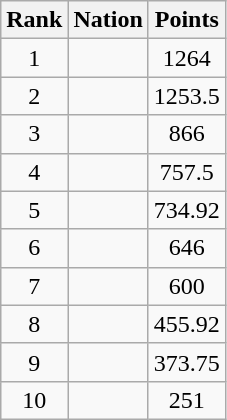<table class="wikitable sortable">
<tr>
<th>Rank</th>
<th>Nation</th>
<th>Points</th>
</tr>
<tr>
<td align=center>1</td>
<td></td>
<td align=center>1264</td>
</tr>
<tr>
<td align=center>2</td>
<td></td>
<td align=center>1253.5</td>
</tr>
<tr>
<td align=center>3</td>
<td></td>
<td align=center>866</td>
</tr>
<tr>
<td align=center>4</td>
<td></td>
<td align=center>757.5</td>
</tr>
<tr>
<td align=center>5</td>
<td></td>
<td align=center>734.92</td>
</tr>
<tr>
<td align=center>6</td>
<td></td>
<td align=center>646</td>
</tr>
<tr>
<td align=center>7</td>
<td></td>
<td align=center>600</td>
</tr>
<tr>
<td align=center>8</td>
<td></td>
<td align=center>455.92</td>
</tr>
<tr>
<td align=center>9</td>
<td></td>
<td align=center>373.75</td>
</tr>
<tr>
<td align=center>10</td>
<td></td>
<td align=center>251</td>
</tr>
</table>
